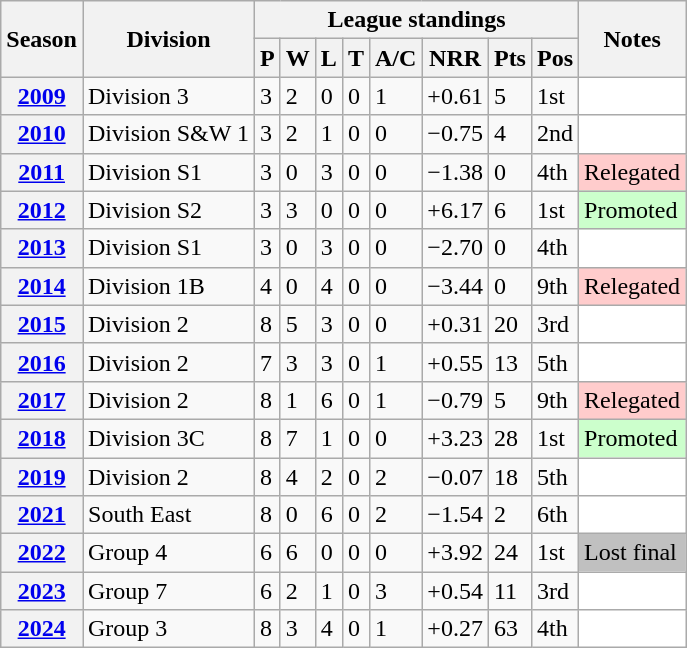<table class="wikitable sortable">
<tr>
<th scope="col" rowspan="2">Season</th>
<th scope="col" rowspan="2">Division</th>
<th scope="col" colspan="8">League standings</th>
<th scope="col" rowspan="2">Notes</th>
</tr>
<tr>
<th scope="col">P</th>
<th scope="col">W</th>
<th scope="col">L</th>
<th scope="col">T</th>
<th scope="col">A/C</th>
<th scope="col">NRR</th>
<th scope="col">Pts</th>
<th scope="col">Pos</th>
</tr>
<tr>
<th scope="row"><a href='#'>2009</a></th>
<td>Division 3</td>
<td>3</td>
<td>2</td>
<td>0</td>
<td>0</td>
<td>1</td>
<td>+0.61</td>
<td>5</td>
<td>1st</td>
<td style="background: white;"></td>
</tr>
<tr>
<th scope="row"><a href='#'>2010</a></th>
<td>Division S&W 1</td>
<td>3</td>
<td>2</td>
<td>1</td>
<td>0</td>
<td>0</td>
<td>−0.75</td>
<td>4</td>
<td>2nd</td>
<td style="background: white;"></td>
</tr>
<tr>
<th scope="row"><a href='#'>2011</a></th>
<td>Division S1</td>
<td>3</td>
<td>0</td>
<td>3</td>
<td>0</td>
<td>0</td>
<td>−1.38</td>
<td>0</td>
<td>4th</td>
<td style="background: #ffcccc;">Relegated</td>
</tr>
<tr>
<th scope="row"><a href='#'>2012</a></th>
<td>Division S2</td>
<td>3</td>
<td>3</td>
<td>0</td>
<td>0</td>
<td>0</td>
<td>+6.17</td>
<td>6</td>
<td>1st</td>
<td style="background: #cfc;">Promoted</td>
</tr>
<tr>
<th scope="row"><a href='#'>2013</a></th>
<td>Division S1</td>
<td>3</td>
<td>0</td>
<td>3</td>
<td>0</td>
<td>0</td>
<td>−2.70</td>
<td>0</td>
<td>4th</td>
<td style="background: white;"></td>
</tr>
<tr>
<th scope="row"><a href='#'>2014</a></th>
<td>Division 1B</td>
<td>4</td>
<td>0</td>
<td>4</td>
<td>0</td>
<td>0</td>
<td>−3.44</td>
<td>0</td>
<td>9th</td>
<td style="background: #ffcccc;">Relegated</td>
</tr>
<tr>
<th scope="row"><a href='#'>2015</a></th>
<td>Division 2</td>
<td>8</td>
<td>5</td>
<td>3</td>
<td>0</td>
<td>0</td>
<td>+0.31</td>
<td>20</td>
<td>3rd</td>
<td style="background: white;"></td>
</tr>
<tr>
<th scope="row"><a href='#'>2016</a></th>
<td>Division 2</td>
<td>7</td>
<td>3</td>
<td>3</td>
<td>0</td>
<td>1</td>
<td>+0.55</td>
<td>13</td>
<td>5th</td>
<td style="background: white;"></td>
</tr>
<tr>
<th scope="row"><a href='#'>2017</a></th>
<td>Division 2</td>
<td>8</td>
<td>1</td>
<td>6</td>
<td>0</td>
<td>1</td>
<td>−0.79</td>
<td>5</td>
<td>9th</td>
<td style="background: #ffcccc;">Relegated</td>
</tr>
<tr>
<th scope="row"><a href='#'>2018</a></th>
<td>Division 3C</td>
<td>8</td>
<td>7</td>
<td>1</td>
<td>0</td>
<td>0</td>
<td>+3.23</td>
<td>28</td>
<td>1st</td>
<td style="background: #cfc;">Promoted</td>
</tr>
<tr>
<th scope="row"><a href='#'>2019</a></th>
<td>Division 2</td>
<td>8</td>
<td>4</td>
<td>2</td>
<td>0</td>
<td>2</td>
<td>−0.07</td>
<td>18</td>
<td>5th</td>
<td style="background: white;"></td>
</tr>
<tr>
<th scope="row"><a href='#'>2021</a></th>
<td>South East</td>
<td>8</td>
<td>0</td>
<td>6</td>
<td>0</td>
<td>2</td>
<td>−1.54</td>
<td>2</td>
<td>6th</td>
<td style="background: white;"></td>
</tr>
<tr>
<th scope="row"><a href='#'>2022</a></th>
<td>Group 4</td>
<td>6</td>
<td>6</td>
<td>0</td>
<td>0</td>
<td>0</td>
<td>+3.92</td>
<td>24</td>
<td>1st</td>
<td style="background: silver;">Lost final</td>
</tr>
<tr>
<th scope="row"><a href='#'>2023</a></th>
<td>Group 7</td>
<td>6</td>
<td>2</td>
<td>1</td>
<td>0</td>
<td>3</td>
<td>+0.54</td>
<td>11</td>
<td>3rd</td>
<td style="background: white;"></td>
</tr>
<tr>
<th scope="row"><a href='#'>2024</a></th>
<td>Group 3</td>
<td>8</td>
<td>3</td>
<td>4</td>
<td>0</td>
<td>1</td>
<td>+0.27</td>
<td>63</td>
<td>4th</td>
<td style="background: white;"></td>
</tr>
</table>
